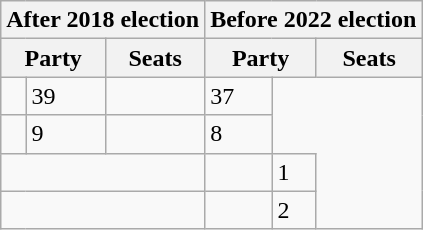<table class="wikitable">
<tr>
<th colspan="3">After 2018 election</th>
<th colspan="3">Before 2022 election</th>
</tr>
<tr>
<th colspan="2">Party</th>
<th>Seats</th>
<th colspan="2">Party</th>
<th>Seats</th>
</tr>
<tr>
<td></td>
<td>39</td>
<td></td>
<td>37</td>
</tr>
<tr>
<td></td>
<td>9</td>
<td></td>
<td>8</td>
</tr>
<tr>
<td colspan="3"></td>
<td></td>
<td>1</td>
</tr>
<tr>
<td colspan="3"></td>
<td></td>
<td>2</td>
</tr>
</table>
